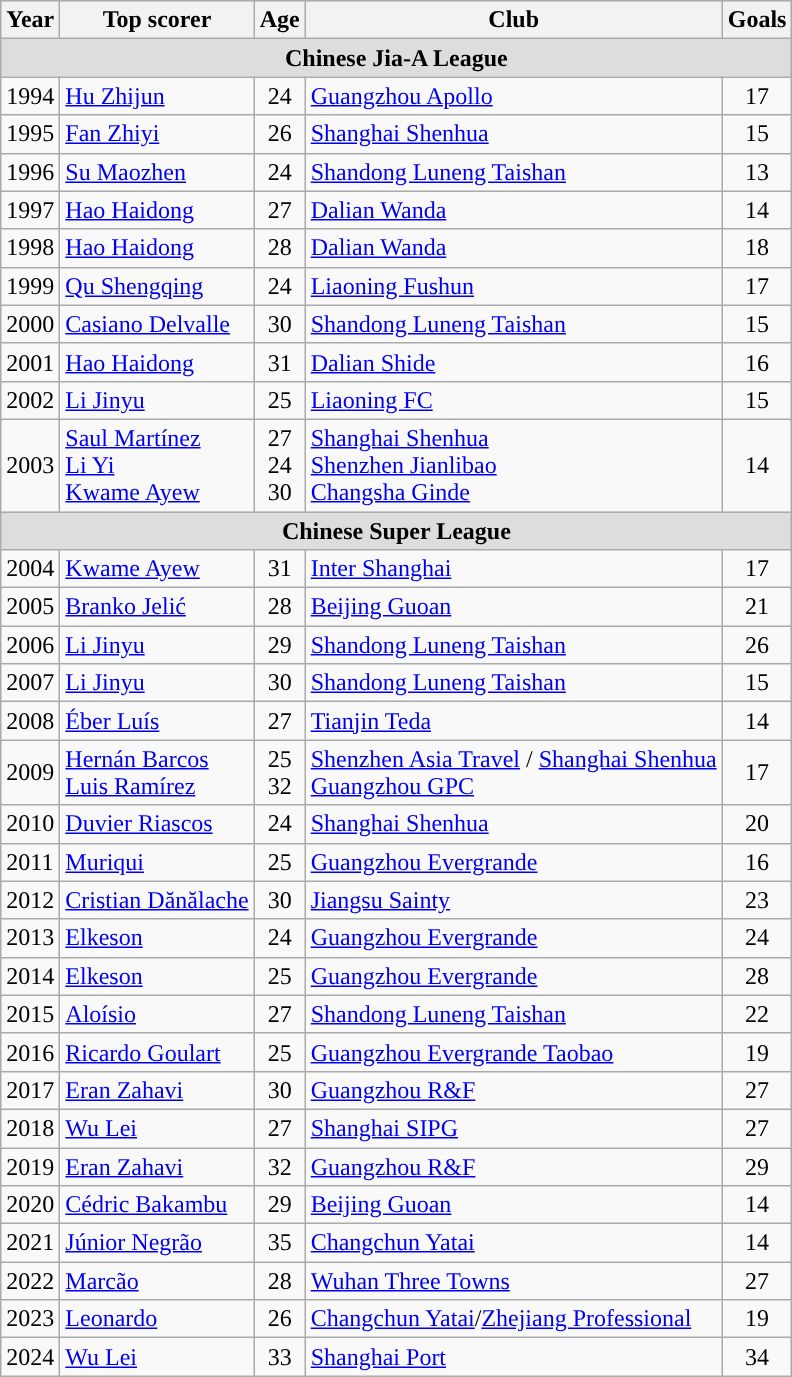<table class="wikitable" style="text-align:left;">
<tr>
<th>Year</th>
<th>Top scorer</th>
<th>Age</th>
<th>Club</th>
<th>Goals</th>
</tr>
<tr style="background:#ddd;">
<td colspan="5" style="text-align:center"><strong>Chinese Jia-A League</strong></td>
</tr>
<tr>
<td>1994</td>
<td> <a href='#'>Hu Zhijun</a></td>
<td align=center>24</td>
<td><a href='#'>Guangzhou Apollo</a></td>
<td align=center>17</td>
</tr>
<tr>
<td>1995</td>
<td> <a href='#'>Fan Zhiyi</a></td>
<td align=center>26</td>
<td><a href='#'>Shanghai Shenhua</a></td>
<td align=center>15</td>
</tr>
<tr>
<td>1996</td>
<td> <a href='#'>Su Maozhen</a></td>
<td align=center>24</td>
<td><a href='#'>Shandong Luneng Taishan</a></td>
<td align=center>13</td>
</tr>
<tr>
<td>1997</td>
<td> <a href='#'>Hao Haidong</a></td>
<td align=center>27</td>
<td><a href='#'>Dalian Wanda</a></td>
<td align=center>14</td>
</tr>
<tr>
<td>1998</td>
<td> <a href='#'>Hao Haidong</a></td>
<td align=center>28</td>
<td><a href='#'>Dalian Wanda</a></td>
<td align=center>18</td>
</tr>
<tr>
<td>1999</td>
<td> <a href='#'>Qu Shengqing</a></td>
<td align=center>24</td>
<td><a href='#'>Liaoning Fushun</a></td>
<td align=center>17</td>
</tr>
<tr>
<td>2000</td>
<td> <a href='#'>Casiano Delvalle</a></td>
<td align=center>30</td>
<td><a href='#'>Shandong Luneng Taishan</a></td>
<td align=center>15</td>
</tr>
<tr>
<td>2001</td>
<td> <a href='#'>Hao Haidong</a></td>
<td align=center>31</td>
<td><a href='#'>Dalian Shide</a></td>
<td align=center>16</td>
</tr>
<tr>
<td>2002</td>
<td> <a href='#'>Li Jinyu</a></td>
<td align=center>25</td>
<td><a href='#'>Liaoning FC</a></td>
<td align=center>15</td>
</tr>
<tr>
<td>2003</td>
<td> <a href='#'>Saul Martínez</a> <br>  <a href='#'>Li Yi</a> <br>  <a href='#'>Kwame Ayew</a></td>
<td align=center>27<br>24<br>30</td>
<td><a href='#'>Shanghai Shenhua</a> <br> <a href='#'>Shenzhen Jianlibao</a> <br> <a href='#'>Changsha Ginde</a></td>
<td align=center>14</td>
</tr>
<tr style="background:#ddd;">
<td colspan="5" style="text-align:center"><strong>Chinese Super League</strong></td>
</tr>
<tr>
<td>2004</td>
<td> <a href='#'>Kwame Ayew</a></td>
<td align=center>31</td>
<td><a href='#'>Inter Shanghai</a></td>
<td align=center>17</td>
</tr>
<tr>
<td>2005</td>
<td> <a href='#'>Branko Jelić</a></td>
<td align=center>28</td>
<td><a href='#'>Beijing Guoan</a></td>
<td align=center>21</td>
</tr>
<tr>
<td>2006</td>
<td> <a href='#'>Li Jinyu</a></td>
<td align=center>29</td>
<td><a href='#'>Shandong Luneng Taishan</a></td>
<td align=center>26</td>
</tr>
<tr>
<td>2007</td>
<td> <a href='#'>Li Jinyu</a></td>
<td align=center>30</td>
<td><a href='#'>Shandong Luneng Taishan</a></td>
<td align=center>15</td>
</tr>
<tr>
<td>2008</td>
<td> <a href='#'>Éber Luís</a></td>
<td align=center>27</td>
<td><a href='#'>Tianjin Teda</a></td>
<td align=center>14</td>
</tr>
<tr>
<td>2009</td>
<td> <a href='#'>Hernán Barcos</a> <br>  <a href='#'>Luis Ramírez</a></td>
<td align=center>25<br>32</td>
<td><a href='#'>Shenzhen Asia Travel</a> / <a href='#'>Shanghai Shenhua</a> <br> <a href='#'>Guangzhou GPC</a></td>
<td align=center>17</td>
</tr>
<tr>
<td>2010</td>
<td> <a href='#'>Duvier Riascos</a></td>
<td align=center>24</td>
<td><a href='#'>Shanghai Shenhua</a></td>
<td align=center>20</td>
</tr>
<tr>
<td>2011</td>
<td> <a href='#'>Muriqui</a></td>
<td align=center>25</td>
<td><a href='#'>Guangzhou Evergrande</a></td>
<td align=center>16</td>
</tr>
<tr>
<td>2012</td>
<td> <a href='#'>Cristian Dănălache</a></td>
<td align=center>30</td>
<td><a href='#'>Jiangsu Sainty</a></td>
<td align=center>23</td>
</tr>
<tr>
<td>2013</td>
<td> <a href='#'>Elkeson</a></td>
<td align=center>24</td>
<td><a href='#'>Guangzhou Evergrande</a></td>
<td align=center>24</td>
</tr>
<tr>
<td>2014</td>
<td> <a href='#'>Elkeson</a></td>
<td align=center>25</td>
<td><a href='#'>Guangzhou Evergrande</a></td>
<td align=center>28</td>
</tr>
<tr>
<td>2015</td>
<td> <a href='#'>Aloísio</a></td>
<td align=center>27</td>
<td><a href='#'>Shandong Luneng Taishan</a></td>
<td align=center>22</td>
</tr>
<tr>
<td>2016</td>
<td> <a href='#'>Ricardo Goulart</a></td>
<td align=center>25</td>
<td><a href='#'>Guangzhou Evergrande Taobao</a></td>
<td align=center>19</td>
</tr>
<tr>
<td>2017</td>
<td> <a href='#'>Eran Zahavi</a></td>
<td align=center>30</td>
<td><a href='#'>Guangzhou R&F</a></td>
<td align=center>27</td>
</tr>
<tr>
<td>2018</td>
<td> <a href='#'>Wu Lei</a></td>
<td align=center>27</td>
<td><a href='#'>Shanghai SIPG</a></td>
<td align=center>27</td>
</tr>
<tr>
<td>2019</td>
<td> <a href='#'>Eran Zahavi</a></td>
<td align=center>32</td>
<td><a href='#'>Guangzhou R&F</a></td>
<td align=center>29</td>
</tr>
<tr>
<td>2020</td>
<td> <a href='#'>Cédric Bakambu</a></td>
<td align=center>29</td>
<td><a href='#'>Beijing Guoan</a></td>
<td align=center>14</td>
</tr>
<tr>
<td>2021</td>
<td> <a href='#'>Júnior Negrão</a></td>
<td align=center>35</td>
<td><a href='#'>Changchun Yatai</a></td>
<td align=center>14</td>
</tr>
<tr>
<td>2022</td>
<td> <a href='#'>Marcão</a></td>
<td align=center>28</td>
<td><a href='#'>Wuhan Three Towns</a></td>
<td align=center>27</td>
</tr>
<tr>
<td>2023</td>
<td> <a href='#'>Leonardo</a></td>
<td align=center>26</td>
<td><a href='#'>Changchun Yatai</a>/<a href='#'>Zhejiang Professional</a></td>
<td align=center>19</td>
</tr>
<tr>
<td>2024</td>
<td> <a href='#'>Wu Lei</a></td>
<td align=center>33</td>
<td><a href='#'>Shanghai Port</a></td>
<td align=center>34</td>
</tr>
</table>
